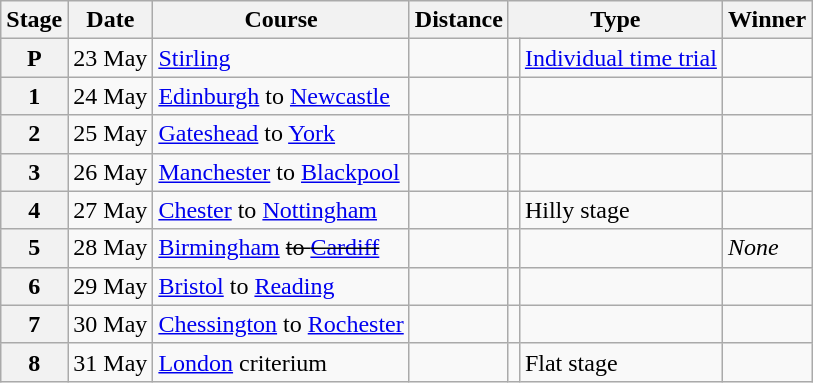<table class="wikitable">
<tr>
<th scope="col">Stage</th>
<th scope="col">Date</th>
<th scope="col">Course</th>
<th scope="col">Distance</th>
<th scope="col" colspan="2">Type</th>
<th scope="col">Winner</th>
</tr>
<tr>
<th scope="row">P</th>
<td style="text-align:right;">23 May</td>
<td><a href='#'>Stirling</a></td>
<td></td>
<td></td>
<td><a href='#'>Individual time trial</a></td>
<td></td>
</tr>
<tr>
<th scope="row">1</th>
<td style="text-align:right;">24 May</td>
<td><a href='#'>Edinburgh</a> to <a href='#'>Newcastle</a></td>
<td></td>
<td></td>
<td></td>
<td></td>
</tr>
<tr>
<th scope="row">2</th>
<td style="text-align:right;">25 May</td>
<td><a href='#'>Gateshead</a> to <a href='#'>York</a></td>
<td></td>
<td></td>
<td></td>
<td></td>
</tr>
<tr>
<th scope="row">3</th>
<td style="text-align:right;">26 May</td>
<td><a href='#'>Manchester</a> to <a href='#'>Blackpool</a></td>
<td></td>
<td></td>
<td></td>
<td></td>
</tr>
<tr>
<th scope="row">4</th>
<td style="text-align:right;">27 May</td>
<td><a href='#'>Chester</a> to <a href='#'>Nottingham</a></td>
<td></td>
<td></td>
<td>Hilly stage</td>
<td></td>
</tr>
<tr>
<th scope="row">5</th>
<td style="text-align:right;">28 May</td>
<td><a href='#'>Birmingham</a> <s>to <a href='#'>Cardiff</a></s></td>
<td></td>
<td></td>
<td></td>
<td><em>None</em></td>
</tr>
<tr>
<th scope="row">6</th>
<td style="text-align:right;">29 May</td>
<td><a href='#'>Bristol</a> to <a href='#'>Reading</a></td>
<td></td>
<td></td>
<td></td>
<td></td>
</tr>
<tr>
<th scope="row">7</th>
<td style="text-align:right;">30 May</td>
<td><a href='#'>Chessington</a> to <a href='#'>Rochester</a></td>
<td></td>
<td></td>
<td></td>
<td></td>
</tr>
<tr>
<th scope="row">8</th>
<td style="text-align:right;">31 May</td>
<td><a href='#'>London</a> criterium</td>
<td></td>
<td></td>
<td>Flat stage</td>
<td></td>
</tr>
</table>
